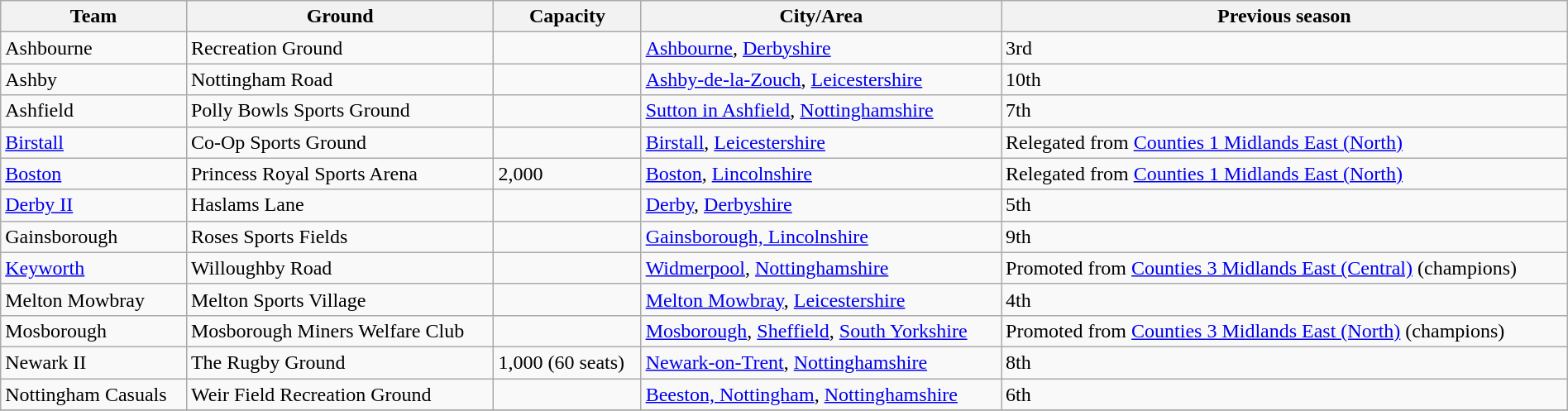<table class="wikitable sortable" width=100%>
<tr>
<th>Team</th>
<th>Ground</th>
<th>Capacity</th>
<th>City/Area</th>
<th>Previous season</th>
</tr>
<tr>
<td>Ashbourne</td>
<td>Recreation Ground</td>
<td></td>
<td><a href='#'>Ashbourne</a>, <a href='#'>Derbyshire</a></td>
<td>3rd</td>
</tr>
<tr>
<td>Ashby</td>
<td>Nottingham Road</td>
<td></td>
<td><a href='#'>Ashby-de-la-Zouch</a>, <a href='#'>Leicestershire</a></td>
<td>10th</td>
</tr>
<tr>
<td>Ashfield</td>
<td>Polly Bowls Sports Ground</td>
<td></td>
<td><a href='#'>Sutton in Ashfield</a>, <a href='#'>Nottinghamshire</a></td>
<td>7th</td>
</tr>
<tr>
<td><a href='#'>Birstall</a></td>
<td>Co-Op Sports Ground</td>
<td></td>
<td><a href='#'>Birstall</a>, <a href='#'>Leicestershire</a></td>
<td>Relegated from <a href='#'>Counties 1 Midlands East (North)</a></td>
</tr>
<tr>
<td><a href='#'>Boston</a></td>
<td>Princess Royal Sports Arena</td>
<td>2,000</td>
<td><a href='#'>Boston</a>, <a href='#'>Lincolnshire</a></td>
<td>Relegated from <a href='#'>Counties 1 Midlands East (North)</a></td>
</tr>
<tr>
<td><a href='#'>Derby II</a></td>
<td>Haslams Lane</td>
<td></td>
<td><a href='#'>Derby</a>, <a href='#'>Derbyshire</a></td>
<td>5th</td>
</tr>
<tr>
<td>Gainsborough</td>
<td>Roses Sports Fields</td>
<td></td>
<td><a href='#'>Gainsborough, Lincolnshire</a></td>
<td>9th</td>
</tr>
<tr>
<td><a href='#'>Keyworth</a></td>
<td>Willoughby Road</td>
<td></td>
<td><a href='#'>Widmerpool</a>, <a href='#'>Nottinghamshire</a></td>
<td>Promoted from <a href='#'>Counties 3 Midlands East (Central)</a> (champions)</td>
</tr>
<tr>
<td>Melton Mowbray</td>
<td>Melton Sports Village</td>
<td></td>
<td><a href='#'>Melton Mowbray</a>, <a href='#'>Leicestershire</a></td>
<td>4th</td>
</tr>
<tr>
<td>Mosborough</td>
<td>Mosborough Miners Welfare Club</td>
<td></td>
<td><a href='#'>Mosborough</a>, <a href='#'>Sheffield</a>, <a href='#'>South Yorkshire</a></td>
<td>Promoted from <a href='#'>Counties 3 Midlands East (North)</a>  (champions)</td>
</tr>
<tr>
<td>Newark II</td>
<td>The Rugby Ground</td>
<td>1,000 (60 seats)</td>
<td><a href='#'>Newark-on-Trent</a>, <a href='#'>Nottinghamshire</a></td>
<td>8th</td>
</tr>
<tr>
<td>Nottingham Casuals</td>
<td>Weir Field Recreation Ground</td>
<td></td>
<td><a href='#'>Beeston, Nottingham</a>, <a href='#'>Nottinghamshire</a></td>
<td>6th</td>
</tr>
<tr>
</tr>
</table>
